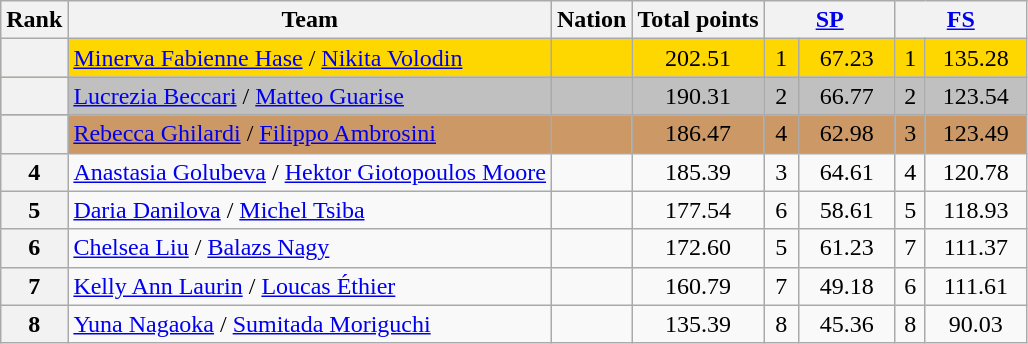<table class="wikitable sortable" style="text-align:left">
<tr>
<th scope="col">Rank</th>
<th scope="col">Team</th>
<th scope="col">Nation</th>
<th scope="col">Total points</th>
<th scope="col" colspan="2" width="80px"><a href='#'>SP</a></th>
<th scope="col" colspan="2" width="80px"><a href='#'>FS</a></th>
</tr>
<tr bgcolor="gold">
<th scope="row"></th>
<td><a href='#'>Minerva Fabienne Hase</a> / <a href='#'>Nikita Volodin</a></td>
<td></td>
<td align="center">202.51</td>
<td align="center">1</td>
<td align="center">67.23</td>
<td align="center">1</td>
<td align="center">135.28</td>
</tr>
<tr bgcolor="silver">
<th scope="row"></th>
<td><a href='#'>Lucrezia Beccari</a> / <a href='#'>Matteo Guarise</a></td>
<td></td>
<td align="center">190.31</td>
<td align="center">2</td>
<td align="center">66.77</td>
<td align="center">2</td>
<td align="center">123.54</td>
</tr>
<tr bgcolor="cc9966">
<th scope="row"></th>
<td><a href='#'>Rebecca Ghilardi</a> / <a href='#'>Filippo Ambrosini</a></td>
<td></td>
<td align="center">186.47</td>
<td align="center">4</td>
<td align="center">62.98</td>
<td align="center">3</td>
<td align="center">123.49</td>
</tr>
<tr>
<th scope="row">4</th>
<td><a href='#'>Anastasia Golubeva</a> / <a href='#'>Hektor Giotopoulos Moore</a></td>
<td></td>
<td align="center">185.39</td>
<td align="center">3</td>
<td align="center">64.61</td>
<td align="center">4</td>
<td align="center">120.78</td>
</tr>
<tr>
<th scope="row">5</th>
<td><a href='#'>Daria Danilova</a> / <a href='#'>Michel Tsiba</a></td>
<td></td>
<td align="center">177.54</td>
<td align="center">6</td>
<td align="center">58.61</td>
<td align="center">5</td>
<td align="center">118.93</td>
</tr>
<tr>
<th scope="row">6</th>
<td><a href='#'>Chelsea Liu</a> / <a href='#'>Balazs Nagy</a></td>
<td></td>
<td align="center">172.60</td>
<td align="center">5</td>
<td align="center">61.23</td>
<td align="center">7</td>
<td align="center">111.37</td>
</tr>
<tr>
<th scope="row">7</th>
<td><a href='#'>Kelly Ann Laurin</a> / <a href='#'>Loucas Éthier</a></td>
<td></td>
<td align="center">160.79</td>
<td align="center">7</td>
<td align="center">49.18</td>
<td align="center">6</td>
<td align="center">111.61</td>
</tr>
<tr>
<th scope="row">8</th>
<td><a href='#'>Yuna Nagaoka</a> / <a href='#'>Sumitada Moriguchi</a></td>
<td></td>
<td align="center">135.39</td>
<td align="center">8</td>
<td align="center">45.36</td>
<td align="center">8</td>
<td align="center">90.03</td>
</tr>
</table>
